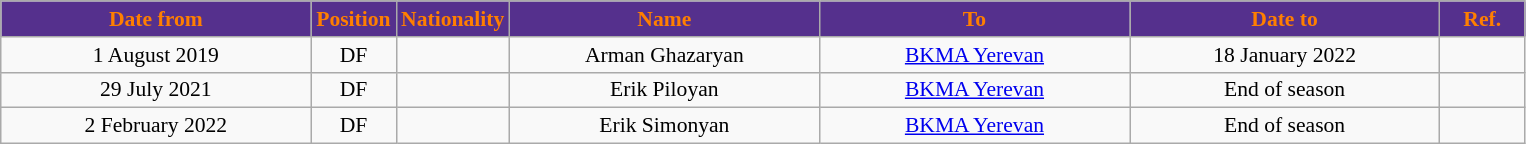<table class="wikitable"  style="text-align:center; font-size:90%; ">
<tr>
<th style="background:#55308D; color:#FF7F00; width:200px;">Date from</th>
<th style="background:#55308D; color:#FF7F00; width:50px;">Position</th>
<th style="background:#55308D; color:#FF7F00; width:50px;">Nationality</th>
<th style="background:#55308D; color:#FF7F00; width:200px;">Name</th>
<th style="background:#55308D; color:#FF7F00; width:200px;">To</th>
<th style="background:#55308D; color:#FF7F00; width:200px;">Date to</th>
<th style="background:#55308D; color:#FF7F00; width:50px;">Ref.</th>
</tr>
<tr>
<td>1 August 2019</td>
<td>DF</td>
<td></td>
<td>Arman Ghazaryan</td>
<td><a href='#'>BKMA Yerevan</a></td>
<td>18 January 2022</td>
<td></td>
</tr>
<tr>
<td>29 July 2021</td>
<td>DF</td>
<td></td>
<td>Erik Piloyan</td>
<td><a href='#'>BKMA Yerevan</a></td>
<td>End of season</td>
<td></td>
</tr>
<tr>
<td>2 February 2022</td>
<td>DF</td>
<td></td>
<td>Erik Simonyan</td>
<td><a href='#'>BKMA Yerevan</a></td>
<td>End of season</td>
<td></td>
</tr>
</table>
